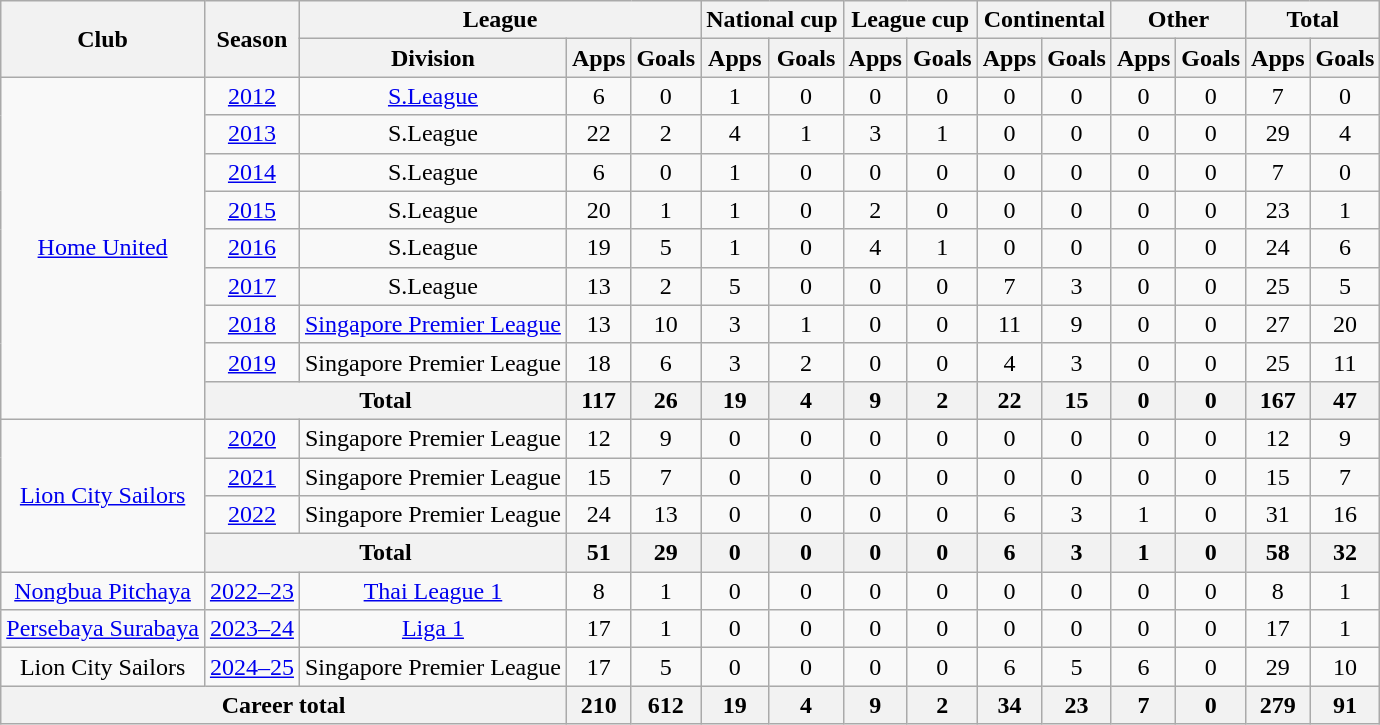<table class="wikitable" style="text-align: center">
<tr>
<th rowspan="2">Club</th>
<th rowspan="2">Season</th>
<th colspan="3">League</th>
<th colspan="2">National cup</th>
<th colspan="2">League cup</th>
<th colspan="2">Continental</th>
<th colspan="2">Other</th>
<th colspan="2">Total</th>
</tr>
<tr>
<th>Division</th>
<th>Apps</th>
<th>Goals</th>
<th>Apps</th>
<th>Goals</th>
<th>Apps</th>
<th>Goals</th>
<th>Apps</th>
<th>Goals</th>
<th>Apps</th>
<th>Goals</th>
<th>Apps</th>
<th>Goals</th>
</tr>
<tr>
<td rowspan="9"><a href='#'>Home United</a></td>
<td><a href='#'>2012</a></td>
<td><a href='#'>S.League</a></td>
<td>6</td>
<td>0</td>
<td>1</td>
<td>0</td>
<td>0</td>
<td>0</td>
<td>0</td>
<td>0</td>
<td>0</td>
<td>0</td>
<td>7</td>
<td>0</td>
</tr>
<tr>
<td><a href='#'>2013</a></td>
<td>S.League</td>
<td>22</td>
<td>2</td>
<td>4</td>
<td>1</td>
<td>3</td>
<td>1</td>
<td>0</td>
<td>0</td>
<td>0</td>
<td>0</td>
<td>29</td>
<td>4</td>
</tr>
<tr>
<td><a href='#'>2014</a></td>
<td>S.League</td>
<td>6</td>
<td>0</td>
<td>1</td>
<td>0</td>
<td>0</td>
<td>0</td>
<td>0</td>
<td>0</td>
<td>0</td>
<td>0</td>
<td>7</td>
<td>0</td>
</tr>
<tr>
<td><a href='#'>2015</a></td>
<td>S.League</td>
<td>20</td>
<td>1</td>
<td>1</td>
<td>0</td>
<td>2</td>
<td>0</td>
<td>0</td>
<td>0</td>
<td>0</td>
<td>0</td>
<td>23</td>
<td>1</td>
</tr>
<tr>
<td><a href='#'>2016</a></td>
<td>S.League</td>
<td>19</td>
<td>5</td>
<td>1</td>
<td>0</td>
<td>4</td>
<td>1</td>
<td>0</td>
<td>0</td>
<td>0</td>
<td>0</td>
<td>24</td>
<td>6</td>
</tr>
<tr>
<td><a href='#'>2017</a></td>
<td>S.League</td>
<td>13</td>
<td>2</td>
<td>5</td>
<td>0</td>
<td>0</td>
<td>0</td>
<td>7</td>
<td>3</td>
<td>0</td>
<td>0</td>
<td>25</td>
<td>5</td>
</tr>
<tr>
<td><a href='#'>2018</a></td>
<td><a href='#'>Singapore Premier League</a></td>
<td>13</td>
<td>10</td>
<td>3</td>
<td>1</td>
<td>0</td>
<td>0</td>
<td>11</td>
<td>9</td>
<td>0</td>
<td>0</td>
<td>27</td>
<td>20</td>
</tr>
<tr>
<td><a href='#'>2019</a></td>
<td>Singapore Premier League</td>
<td>18</td>
<td>6</td>
<td>3</td>
<td>2</td>
<td>0</td>
<td>0</td>
<td>4</td>
<td>3</td>
<td>0</td>
<td>0</td>
<td>25</td>
<td>11</td>
</tr>
<tr>
<th colspan="2">Total</th>
<th>117</th>
<th>26</th>
<th>19</th>
<th>4</th>
<th>9</th>
<th>2</th>
<th>22</th>
<th>15</th>
<th>0</th>
<th>0</th>
<th>167</th>
<th>47</th>
</tr>
<tr>
<td rowspan="4"><a href='#'>Lion City Sailors</a></td>
<td><a href='#'>2020</a></td>
<td>Singapore Premier League</td>
<td>12</td>
<td>9</td>
<td>0</td>
<td>0</td>
<td>0</td>
<td>0</td>
<td>0</td>
<td>0</td>
<td>0</td>
<td>0</td>
<td>12</td>
<td>9</td>
</tr>
<tr>
<td><a href='#'>2021</a></td>
<td>Singapore Premier League</td>
<td>15</td>
<td>7</td>
<td>0</td>
<td>0</td>
<td>0</td>
<td>0</td>
<td>0</td>
<td>0</td>
<td>0</td>
<td>0</td>
<td>15</td>
<td>7</td>
</tr>
<tr>
<td><a href='#'>2022</a></td>
<td>Singapore Premier League</td>
<td>24</td>
<td>13</td>
<td>0</td>
<td>0</td>
<td>0</td>
<td>0</td>
<td>6</td>
<td>3</td>
<td>1</td>
<td>0</td>
<td>31</td>
<td>16</td>
</tr>
<tr>
<th colspan="2">Total</th>
<th>51</th>
<th>29</th>
<th>0</th>
<th>0</th>
<th>0</th>
<th>0</th>
<th>6</th>
<th>3</th>
<th>1</th>
<th>0</th>
<th>58</th>
<th>32</th>
</tr>
<tr>
<td><a href='#'>Nongbua Pitchaya</a></td>
<td><a href='#'>2022–23</a></td>
<td><a href='#'>Thai League 1</a></td>
<td>8</td>
<td>1</td>
<td>0</td>
<td>0</td>
<td>0</td>
<td>0</td>
<td>0</td>
<td>0</td>
<td>0</td>
<td>0</td>
<td>8</td>
<td>1</td>
</tr>
<tr>
<td><a href='#'>Persebaya Surabaya</a></td>
<td><a href='#'>2023–24</a></td>
<td><a href='#'>Liga 1</a></td>
<td>17</td>
<td>1</td>
<td>0</td>
<td>0</td>
<td>0</td>
<td>0</td>
<td>0</td>
<td>0</td>
<td>0</td>
<td>0</td>
<td>17</td>
<td>1</td>
</tr>
<tr>
<td>Lion City Sailors</td>
<td><a href='#'>2024–25</a></td>
<td>Singapore Premier League</td>
<td>17</td>
<td>5</td>
<td>0</td>
<td>0</td>
<td>0</td>
<td>0</td>
<td>6</td>
<td>5</td>
<td>6</td>
<td>0</td>
<td>29</td>
<td>10</td>
</tr>
<tr>
<th colspan="3">Career total</th>
<th>210</th>
<th>612</th>
<th>19</th>
<th>4</th>
<th>9</th>
<th>2</th>
<th>34</th>
<th>23</th>
<th>7</th>
<th>0</th>
<th>279</th>
<th>91</th>
</tr>
</table>
